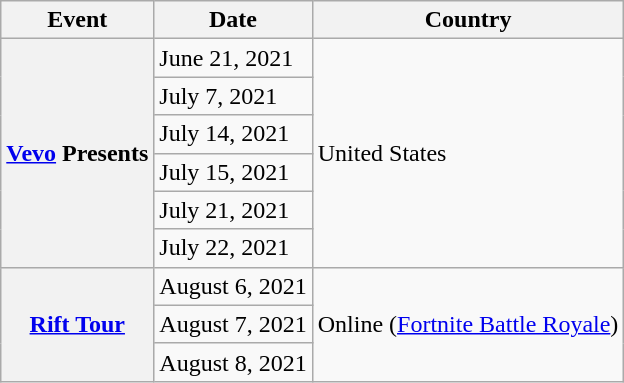<table class="wikitable sortable plainrowheaders">
<tr>
<th>Event</th>
<th>Date</th>
<th>Country</th>
</tr>
<tr>
<th rowspan="6" scope="row"><a href='#'>Vevo</a> Presents</th>
<td>June 21, 2021</td>
<td rowspan="6">United States</td>
</tr>
<tr>
<td>July 7, 2021</td>
</tr>
<tr>
<td>July 14, 2021</td>
</tr>
<tr>
<td>July 15, 2021</td>
</tr>
<tr>
<td>July 21, 2021</td>
</tr>
<tr>
<td>July 22, 2021</td>
</tr>
<tr>
<th rowspan="3"" scope="row"><a href='#'>Rift Tour</a></th>
<td>August 6, 2021</td>
<td rowspan="3">Online (<a href='#'>Fortnite Battle Royale</a>)</td>
</tr>
<tr>
<td>August 7, 2021</td>
</tr>
<tr>
<td>August 8, 2021</td>
</tr>
</table>
